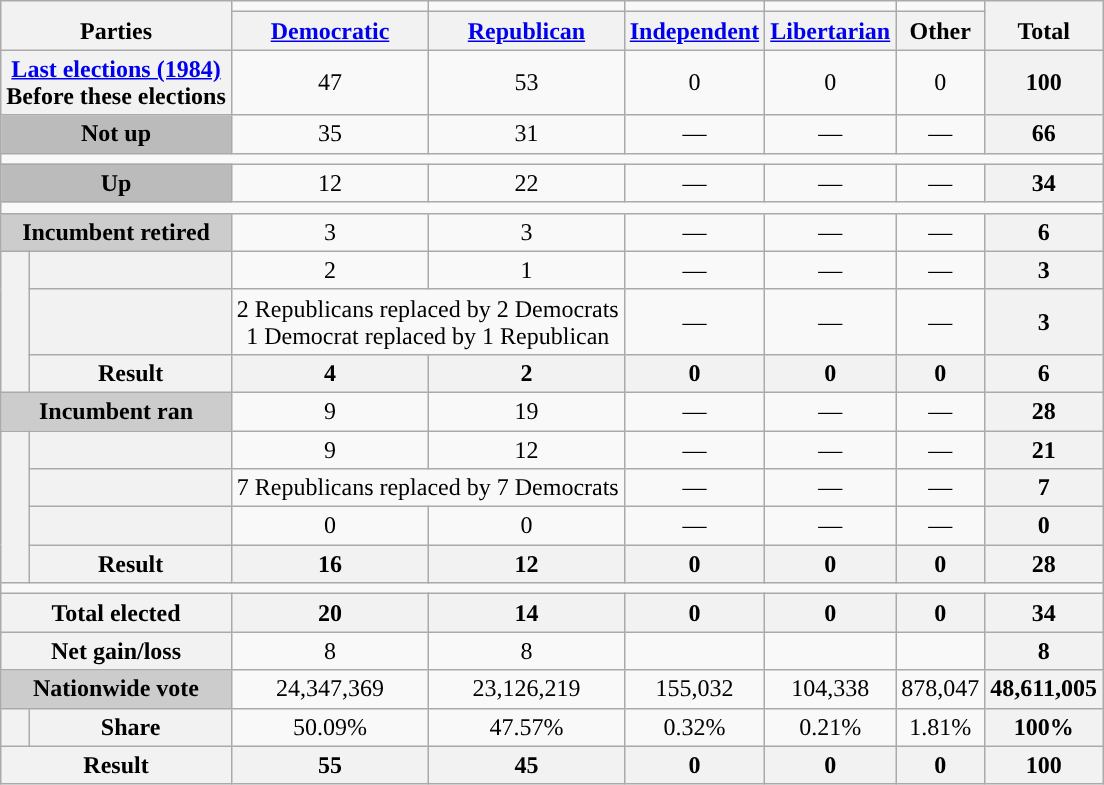<table class=wikitable style=text-align:center>
<tr valign=bottom>
<th rowspan=2 colspan=2>Parties</th>
<td style="background-color:"></td>
<td style="background-color:"></td>
<td style="background-color:"></td>
<td style="background-color:"></td>
<td style="background-color:"></td>
<th rowspan=2>Total</th>
</tr>
<tr valign=bottom>
<th><a href='#'>Democratic</a></th>
<th><a href='#'>Republican</a></th>
<th><a href='#'>Independent</a></th>
<th><a href='#'>Libertarian</a></th>
<th>Other</th>
</tr>
<tr>
<th colspan=2><a href='#'>Last elections (1984)</a><br>Before these elections</th>
<td>47</td>
<td>53</td>
<td>0</td>
<td>0</td>
<td>0</td>
<th>100</th>
</tr>
<tr>
<th colspan=2 style="background:#bbb">Not up</th>
<td>35</td>
<td>31</td>
<td>—</td>
<td>—</td>
<td>—</td>
<th>66</th>
</tr>
<tr>
<td colspan=100></td>
</tr>
<tr>
<th colspan=2 style="background:#bbb">Up<br></th>
<td>12</td>
<td>22</td>
<td>—</td>
<td>—</td>
<td>—</td>
<th>34</th>
</tr>
<tr>
<td colspan=100></td>
</tr>
<tr>
<th colspan=2 style="background:#ccc">Incumbent retired</th>
<td>3</td>
<td>3</td>
<td>—</td>
<td>—</td>
<td>—</td>
<th>6</th>
</tr>
<tr>
<th rowspan=3></th>
<th></th>
<td>2</td>
<td>1</td>
<td>—</td>
<td>—</td>
<td>—</td>
<th>3</th>
</tr>
<tr>
<th></th>
<td colspan=2 >2 Republicans replaced by 2 Democrats<br>1 Democrat replaced by 1 Republican</td>
<td>—</td>
<td>—</td>
<td>—</td>
<th>3</th>
</tr>
<tr>
<th>Result</th>
<th>4</th>
<th>2</th>
<th>0</th>
<th>0</th>
<th>0</th>
<th>6</th>
</tr>
<tr>
<th colspan=2 style="background:#ccc">Incumbent ran</th>
<td>9</td>
<td>19</td>
<td>—</td>
<td>—</td>
<td>—</td>
<th>28</th>
</tr>
<tr>
<th rowspan=4></th>
<th></th>
<td>9</td>
<td>12</td>
<td>—</td>
<td>—</td>
<td>—</td>
<th>21</th>
</tr>
<tr>
<th></th>
<td colspan=2 >7 Republicans replaced by 7 Democrats</td>
<td>—</td>
<td>—</td>
<td>—</td>
<th>7</th>
</tr>
<tr>
<th></th>
<td>0</td>
<td>0</td>
<td>—</td>
<td>—</td>
<td>—</td>
<th>0</th>
</tr>
<tr>
<th>Result</th>
<th>16</th>
<th>12</th>
<th>0</th>
<th>0</th>
<th>0</th>
<th>28</th>
</tr>
<tr>
<td colspan=100></td>
</tr>
<tr>
<th colspan=2>Total elected</th>
<th>20</th>
<th>14</th>
<th>0</th>
<th>0</th>
<th>0</th>
<th>34</th>
</tr>
<tr>
<th colspan=2>Net gain/loss</th>
<td>8</td>
<td>8</td>
<td></td>
<td></td>
<td></td>
<th>8</th>
</tr>
<tr>
<th colspan=2 style="background:#ccc">Nationwide vote</th>
<td>24,347,369</td>
<td>23,126,219</td>
<td>155,032</td>
<td>104,338</td>
<td>878,047</td>
<th>48,611,005</th>
</tr>
<tr>
<th></th>
<th>Share</th>
<td>50.09%</td>
<td>47.57%</td>
<td>0.32%</td>
<td>0.21%</td>
<td>1.81%</td>
<th>100%</th>
</tr>
<tr>
<th colspan=2>Result</th>
<th>55</th>
<th>45</th>
<th>0</th>
<th>0</th>
<th>0</th>
<th>100</th>
</tr>
</table>
